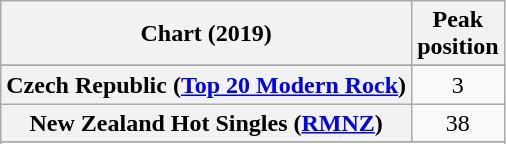<table class="wikitable sortable plainrowheaders" style="text-align:center">
<tr>
<th scope="col">Chart (2019)</th>
<th scope="col">Peak<br>position</th>
</tr>
<tr>
</tr>
<tr>
<th scope="row">Czech Republic (<a href='#'>Top 20 Modern Rock</a>)</th>
<td>3</td>
</tr>
<tr>
<th scope="row">New Zealand Hot Singles (<a href='#'>RMNZ</a>)</th>
<td>38</td>
</tr>
<tr>
</tr>
<tr>
</tr>
<tr>
</tr>
</table>
